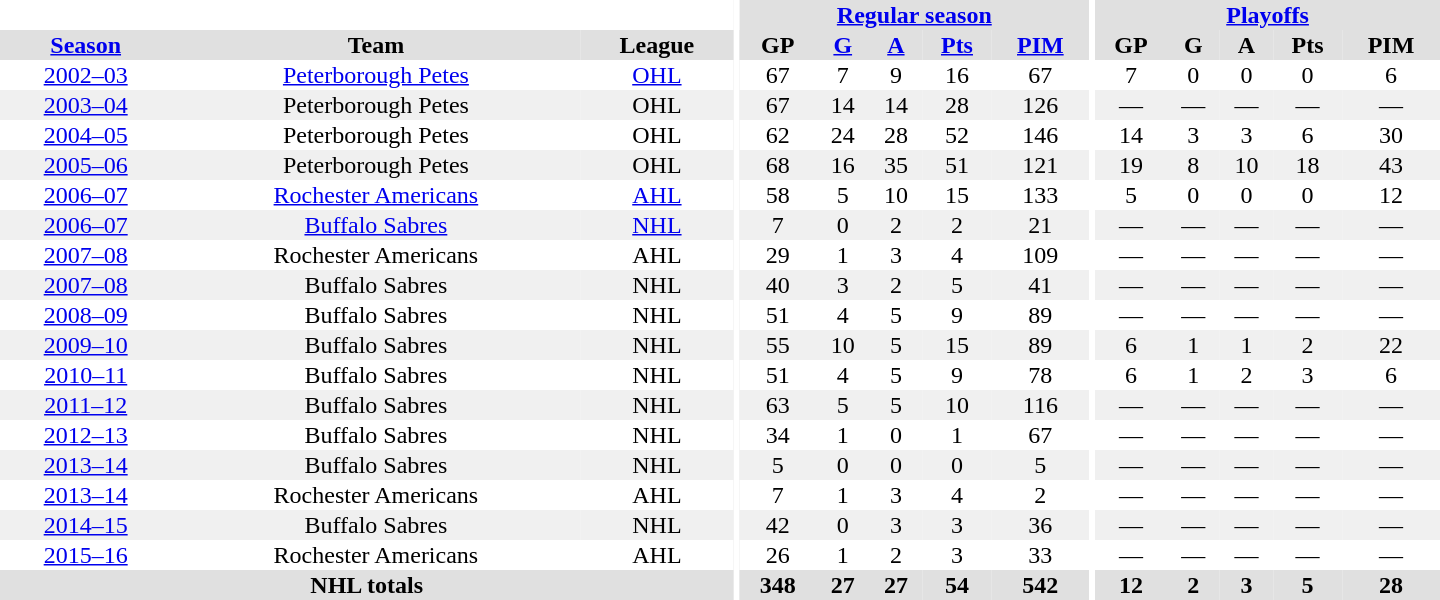<table border="0" cellpadding="1" cellspacing="0" style="text-align:center; width:60em">
<tr bgcolor="#e0e0e0">
<th colspan="3" bgcolor="#ffffff"></th>
<th rowspan="99" bgcolor="#ffffff"></th>
<th colspan="5"><a href='#'>Regular season</a></th>
<th rowspan="99" bgcolor="#ffffff"></th>
<th colspan="5"><a href='#'>Playoffs</a></th>
</tr>
<tr bgcolor="#e0e0e0">
<th><a href='#'>Season</a></th>
<th>Team</th>
<th>League</th>
<th>GP</th>
<th><a href='#'>G</a></th>
<th><a href='#'>A</a></th>
<th><a href='#'>Pts</a></th>
<th><a href='#'>PIM</a></th>
<th>GP</th>
<th>G</th>
<th>A</th>
<th>Pts</th>
<th>PIM</th>
</tr>
<tr>
<td><a href='#'>2002–03</a></td>
<td><a href='#'>Peterborough Petes</a></td>
<td><a href='#'>OHL</a></td>
<td>67</td>
<td>7</td>
<td>9</td>
<td>16</td>
<td>67</td>
<td>7</td>
<td>0</td>
<td>0</td>
<td>0</td>
<td>6</td>
</tr>
<tr bgcolor="#f0f0f0">
<td><a href='#'>2003–04</a></td>
<td>Peterborough Petes</td>
<td>OHL</td>
<td>67</td>
<td>14</td>
<td>14</td>
<td>28</td>
<td>126</td>
<td>—</td>
<td>—</td>
<td>—</td>
<td>—</td>
<td>—</td>
</tr>
<tr>
<td><a href='#'>2004–05</a></td>
<td>Peterborough Petes</td>
<td>OHL</td>
<td>62</td>
<td>24</td>
<td>28</td>
<td>52</td>
<td>146</td>
<td>14</td>
<td>3</td>
<td>3</td>
<td>6</td>
<td>30</td>
</tr>
<tr bgcolor="#f0f0f0">
<td><a href='#'>2005–06</a></td>
<td>Peterborough Petes</td>
<td>OHL</td>
<td>68</td>
<td>16</td>
<td>35</td>
<td>51</td>
<td>121</td>
<td>19</td>
<td>8</td>
<td>10</td>
<td>18</td>
<td>43</td>
</tr>
<tr>
<td><a href='#'>2006–07</a></td>
<td><a href='#'>Rochester Americans</a></td>
<td><a href='#'>AHL</a></td>
<td>58</td>
<td>5</td>
<td>10</td>
<td>15</td>
<td>133</td>
<td>5</td>
<td>0</td>
<td>0</td>
<td>0</td>
<td>12</td>
</tr>
<tr bgcolor="#f0f0f0">
<td><a href='#'>2006–07</a></td>
<td><a href='#'>Buffalo Sabres</a></td>
<td><a href='#'>NHL</a></td>
<td>7</td>
<td>0</td>
<td>2</td>
<td>2</td>
<td>21</td>
<td>—</td>
<td>—</td>
<td>—</td>
<td>—</td>
<td>—</td>
</tr>
<tr>
<td><a href='#'>2007–08</a></td>
<td>Rochester Americans</td>
<td>AHL</td>
<td>29</td>
<td>1</td>
<td>3</td>
<td>4</td>
<td>109</td>
<td>—</td>
<td>—</td>
<td>—</td>
<td>—</td>
<td>—</td>
</tr>
<tr bgcolor="#f0f0f0">
<td><a href='#'>2007–08</a></td>
<td>Buffalo Sabres</td>
<td>NHL</td>
<td>40</td>
<td>3</td>
<td>2</td>
<td>5</td>
<td>41</td>
<td>—</td>
<td>—</td>
<td>—</td>
<td>—</td>
<td>—</td>
</tr>
<tr>
<td><a href='#'>2008–09</a></td>
<td>Buffalo Sabres</td>
<td>NHL</td>
<td>51</td>
<td>4</td>
<td>5</td>
<td>9</td>
<td>89</td>
<td>—</td>
<td>—</td>
<td>—</td>
<td>—</td>
<td>—</td>
</tr>
<tr bgcolor="#f0f0f0">
<td><a href='#'>2009–10</a></td>
<td>Buffalo Sabres</td>
<td>NHL</td>
<td>55</td>
<td>10</td>
<td>5</td>
<td>15</td>
<td>89</td>
<td>6</td>
<td>1</td>
<td>1</td>
<td>2</td>
<td>22</td>
</tr>
<tr>
<td><a href='#'>2010–11</a></td>
<td>Buffalo Sabres</td>
<td>NHL</td>
<td>51</td>
<td>4</td>
<td>5</td>
<td>9</td>
<td>78</td>
<td>6</td>
<td>1</td>
<td>2</td>
<td>3</td>
<td>6</td>
</tr>
<tr bgcolor="#f0f0f0">
<td><a href='#'>2011–12</a></td>
<td>Buffalo Sabres</td>
<td>NHL</td>
<td>63</td>
<td>5</td>
<td>5</td>
<td>10</td>
<td>116</td>
<td>—</td>
<td>—</td>
<td>—</td>
<td>—</td>
<td>—</td>
</tr>
<tr>
<td><a href='#'>2012–13</a></td>
<td>Buffalo Sabres</td>
<td>NHL</td>
<td>34</td>
<td>1</td>
<td>0</td>
<td>1</td>
<td>67</td>
<td>—</td>
<td>—</td>
<td>—</td>
<td>—</td>
<td>—</td>
</tr>
<tr bgcolor="#f0f0f0">
<td><a href='#'>2013–14</a></td>
<td>Buffalo Sabres</td>
<td>NHL</td>
<td>5</td>
<td>0</td>
<td>0</td>
<td>0</td>
<td>5</td>
<td>—</td>
<td>—</td>
<td>—</td>
<td>—</td>
<td>—</td>
</tr>
<tr>
<td><a href='#'>2013–14</a></td>
<td>Rochester Americans</td>
<td>AHL</td>
<td>7</td>
<td>1</td>
<td>3</td>
<td>4</td>
<td>2</td>
<td>—</td>
<td>—</td>
<td>—</td>
<td>—</td>
<td>—</td>
</tr>
<tr bgcolor="#f0f0f0">
<td><a href='#'>2014–15</a></td>
<td>Buffalo Sabres</td>
<td>NHL</td>
<td>42</td>
<td>0</td>
<td>3</td>
<td>3</td>
<td>36</td>
<td>—</td>
<td>—</td>
<td>—</td>
<td>—</td>
<td>—</td>
</tr>
<tr>
<td><a href='#'>2015–16</a></td>
<td>Rochester Americans</td>
<td>AHL</td>
<td>26</td>
<td>1</td>
<td>2</td>
<td>3</td>
<td>33</td>
<td>—</td>
<td>—</td>
<td>—</td>
<td>—</td>
<td>—</td>
</tr>
<tr bgcolor="#e0e0e0">
<th colspan="3">NHL totals</th>
<th>348</th>
<th>27</th>
<th>27</th>
<th>54</th>
<th>542</th>
<th>12</th>
<th>2</th>
<th>3</th>
<th>5</th>
<th>28</th>
</tr>
</table>
